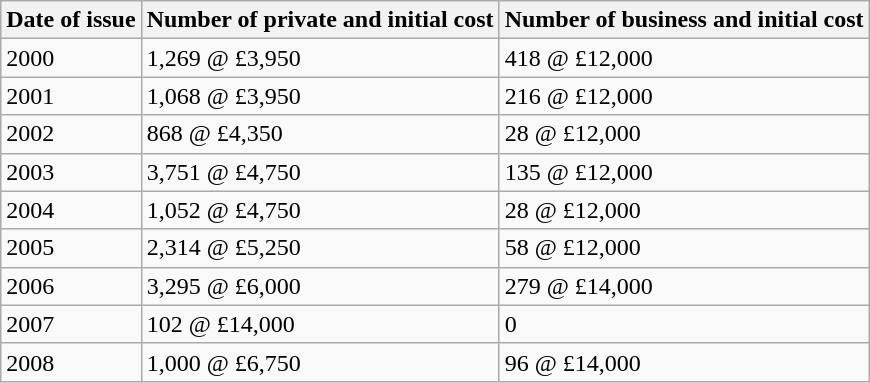<table class="wikitable">
<tr>
<th>Date of issue</th>
<th>Number of private and initial cost</th>
<th>Number of business and initial cost</th>
</tr>
<tr>
<td>2000</td>
<td>1,269 @ £3,950</td>
<td>418 @ £12,000</td>
</tr>
<tr>
<td>2001</td>
<td>1,068 @ £3,950</td>
<td>216 @ £12,000</td>
</tr>
<tr>
<td>2002</td>
<td>868 @ £4,350</td>
<td>28 @ £12,000</td>
</tr>
<tr>
<td>2003</td>
<td>3,751 @ £4,750</td>
<td>135 @ £12,000</td>
</tr>
<tr>
<td>2004</td>
<td>1,052 @ £4,750</td>
<td>28 @ £12,000</td>
</tr>
<tr>
<td>2005</td>
<td>2,314 @ £5,250</td>
<td>58 @ £12,000</td>
</tr>
<tr>
<td>2006</td>
<td>3,295 @ £6,000</td>
<td>279 @ £14,000</td>
</tr>
<tr>
<td>2007</td>
<td>102 @ £14,000</td>
<td>0</td>
</tr>
<tr>
<td>2008</td>
<td>1,000 @ £6,750</td>
<td>96 @ £14,000</td>
</tr>
</table>
